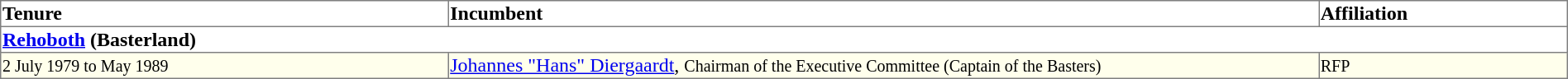<table border=1 style="border-collapse: collapse">
<tr align=left>
<th width="18%">Tenure</th>
<th width="35%">Incumbent</th>
<th width="10%">Affiliation</th>
</tr>
<tr valign=top>
<td colspan="4"><strong><a href='#'>Rehoboth</a> (Basterland)</strong></td>
</tr>
<tr valign=top bgcolor="#ffffec">
<td><small>2 July 1979 to May 1989</small></td>
<td><a href='#'>Johannes "Hans" Diergaardt</a>, <small>Chairman of the Executive Committee (Captain of the Basters)</small></td>
<td><small>RFP</small></td>
</tr>
</table>
